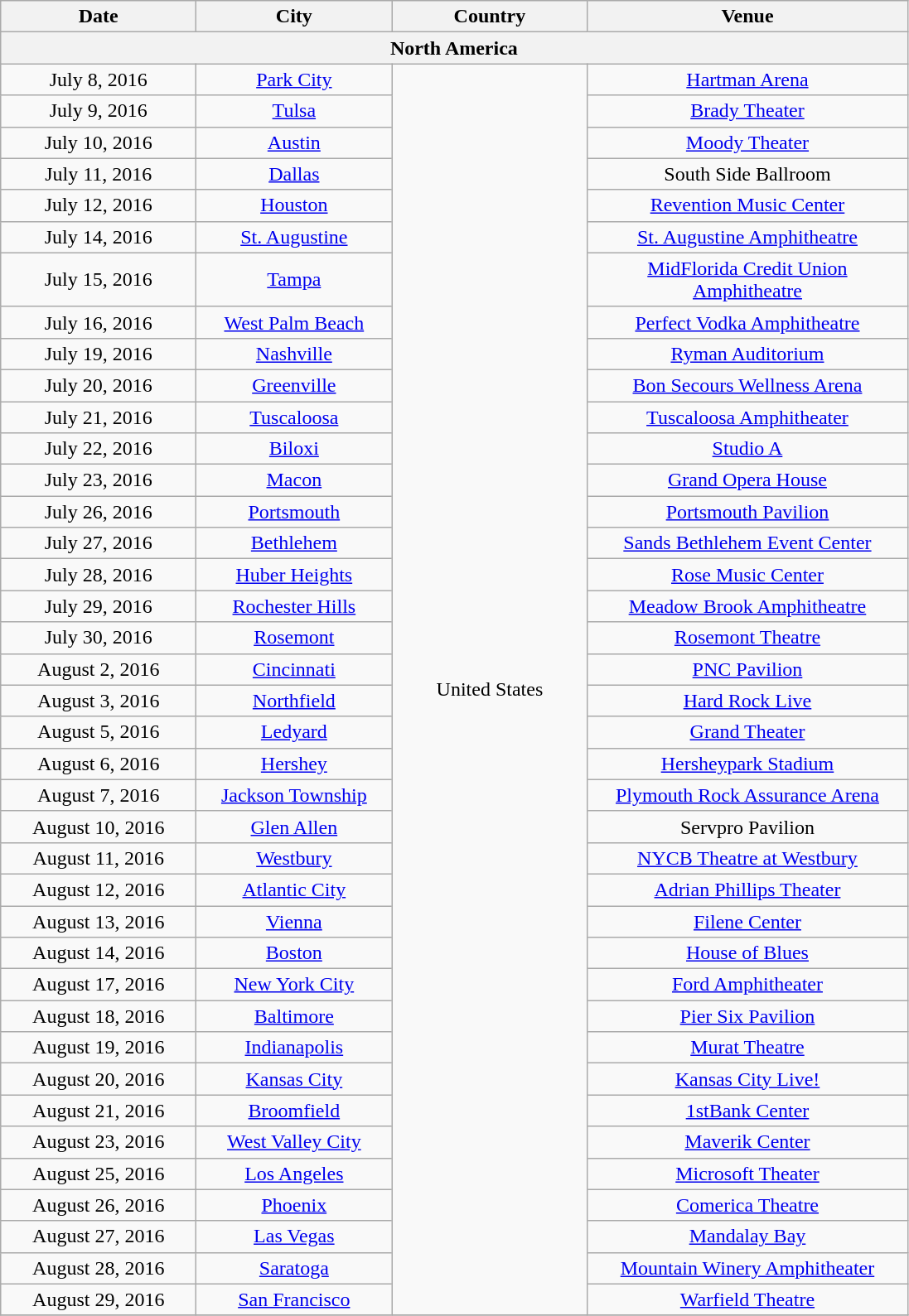<table class="wikitable" style="text-align:center;">
<tr>
<th style="width:150px;">Date</th>
<th style="width:150px;">City</th>
<th style="width:150px;">Country</th>
<th style="width:250px;">Venue</th>
</tr>
<tr>
<th colspan="4">North America</th>
</tr>
<tr>
<td>July 8, 2016</td>
<td><a href='#'>Park City</a></td>
<td rowspan="39">United States</td>
<td><a href='#'>Hartman Arena</a></td>
</tr>
<tr>
<td>July 9, 2016</td>
<td><a href='#'>Tulsa</a></td>
<td><a href='#'>Brady Theater</a></td>
</tr>
<tr>
<td>July 10, 2016</td>
<td><a href='#'>Austin</a></td>
<td><a href='#'>Moody Theater</a></td>
</tr>
<tr>
<td>July 11, 2016</td>
<td><a href='#'>Dallas</a></td>
<td>South Side Ballroom</td>
</tr>
<tr>
<td>July 12, 2016</td>
<td><a href='#'>Houston</a></td>
<td><a href='#'>Revention Music Center</a></td>
</tr>
<tr>
<td>July 14, 2016</td>
<td><a href='#'>St. Augustine</a></td>
<td><a href='#'>St. Augustine Amphitheatre</a></td>
</tr>
<tr>
<td>July 15, 2016</td>
<td><a href='#'>Tampa</a></td>
<td><a href='#'>MidFlorida Credit Union Amphitheatre</a></td>
</tr>
<tr>
<td>July 16, 2016</td>
<td><a href='#'>West Palm Beach</a></td>
<td><a href='#'>Perfect Vodka Amphitheatre</a></td>
</tr>
<tr>
<td>July 19, 2016</td>
<td><a href='#'>Nashville</a></td>
<td><a href='#'>Ryman Auditorium</a></td>
</tr>
<tr>
<td>July 20, 2016</td>
<td><a href='#'>Greenville</a></td>
<td><a href='#'>Bon Secours Wellness Arena</a></td>
</tr>
<tr>
<td>July 21, 2016</td>
<td><a href='#'>Tuscaloosa</a></td>
<td><a href='#'>Tuscaloosa Amphitheater</a></td>
</tr>
<tr>
<td>July 22, 2016</td>
<td><a href='#'>Biloxi</a></td>
<td><a href='#'>Studio A</a></td>
</tr>
<tr>
<td>July 23, 2016</td>
<td><a href='#'>Macon</a></td>
<td><a href='#'>Grand Opera House</a></td>
</tr>
<tr>
<td>July 26, 2016</td>
<td><a href='#'>Portsmouth</a></td>
<td><a href='#'>Portsmouth Pavilion</a></td>
</tr>
<tr>
<td>July 27, 2016</td>
<td><a href='#'>Bethlehem</a></td>
<td><a href='#'>Sands Bethlehem Event Center</a></td>
</tr>
<tr>
<td>July 28, 2016</td>
<td><a href='#'>Huber Heights</a></td>
<td><a href='#'>Rose Music Center</a></td>
</tr>
<tr>
<td>July 29, 2016</td>
<td><a href='#'>Rochester Hills</a></td>
<td><a href='#'>Meadow Brook Amphitheatre</a></td>
</tr>
<tr>
<td>July 30, 2016</td>
<td><a href='#'>Rosemont</a></td>
<td><a href='#'>Rosemont Theatre</a></td>
</tr>
<tr>
<td>August 2, 2016</td>
<td><a href='#'>Cincinnati</a></td>
<td><a href='#'>PNC Pavilion</a></td>
</tr>
<tr>
<td>August 3, 2016</td>
<td><a href='#'>Northfield</a></td>
<td><a href='#'>Hard Rock Live</a></td>
</tr>
<tr>
<td>August 5, 2016</td>
<td><a href='#'>Ledyard</a></td>
<td><a href='#'>Grand Theater</a></td>
</tr>
<tr>
<td>August 6, 2016</td>
<td><a href='#'>Hershey</a></td>
<td><a href='#'>Hersheypark Stadium</a></td>
</tr>
<tr>
<td>August 7, 2016</td>
<td><a href='#'>Jackson Township</a></td>
<td><a href='#'>Plymouth Rock Assurance Arena</a></td>
</tr>
<tr>
<td>August 10, 2016</td>
<td><a href='#'>Glen Allen</a></td>
<td>Servpro Pavilion</td>
</tr>
<tr>
<td>August 11, 2016</td>
<td><a href='#'>Westbury</a></td>
<td><a href='#'>NYCB Theatre at Westbury</a></td>
</tr>
<tr>
<td>August 12, 2016</td>
<td><a href='#'>Atlantic City</a></td>
<td><a href='#'>Adrian Phillips Theater</a></td>
</tr>
<tr>
<td>August 13, 2016</td>
<td><a href='#'>Vienna</a></td>
<td><a href='#'>Filene Center</a></td>
</tr>
<tr>
<td>August 14, 2016</td>
<td><a href='#'>Boston</a></td>
<td><a href='#'>House of Blues</a></td>
</tr>
<tr>
<td>August 17, 2016</td>
<td><a href='#'>New York City</a></td>
<td><a href='#'>Ford Amphitheater</a></td>
</tr>
<tr>
<td>August 18, 2016</td>
<td><a href='#'>Baltimore</a></td>
<td><a href='#'>Pier Six Pavilion</a></td>
</tr>
<tr>
<td>August 19, 2016</td>
<td><a href='#'>Indianapolis</a></td>
<td><a href='#'>Murat Theatre</a></td>
</tr>
<tr>
<td>August 20, 2016</td>
<td><a href='#'>Kansas City</a></td>
<td><a href='#'>Kansas City Live!</a></td>
</tr>
<tr>
<td>August 21, 2016</td>
<td><a href='#'>Broomfield</a></td>
<td><a href='#'>1stBank Center</a></td>
</tr>
<tr>
<td>August 23, 2016</td>
<td><a href='#'>West Valley City</a></td>
<td><a href='#'>Maverik Center</a></td>
</tr>
<tr>
<td>August 25, 2016</td>
<td><a href='#'>Los Angeles</a></td>
<td><a href='#'>Microsoft Theater</a></td>
</tr>
<tr>
<td>August 26, 2016</td>
<td><a href='#'>Phoenix</a></td>
<td><a href='#'>Comerica Theatre</a></td>
</tr>
<tr>
<td>August 27, 2016</td>
<td><a href='#'>Las Vegas</a></td>
<td><a href='#'>Mandalay Bay</a></td>
</tr>
<tr>
<td>August 28, 2016</td>
<td><a href='#'>Saratoga</a></td>
<td><a href='#'>Mountain Winery Amphitheater</a></td>
</tr>
<tr>
<td>August 29, 2016</td>
<td><a href='#'>San Francisco</a></td>
<td><a href='#'>Warfield Theatre</a></td>
</tr>
<tr>
</tr>
</table>
